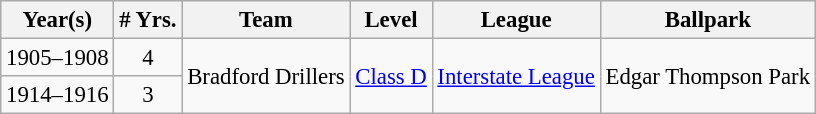<table class="wikitable" style="text-align:center; font-size: 95%;">
<tr>
<th>Year(s)</th>
<th># Yrs.</th>
<th>Team</th>
<th>Level</th>
<th>League</th>
<th>Ballpark</th>
</tr>
<tr>
<td>1905–1908</td>
<td>4</td>
<td rowspan=2>Bradford Drillers</td>
<td rowspan=2><a href='#'>Class D</a></td>
<td rowspan=2><a href='#'>Interstate League</a></td>
<td rowspan=2>Edgar Thompson Park</td>
</tr>
<tr>
<td>1914–1916</td>
<td>3</td>
</tr>
</table>
